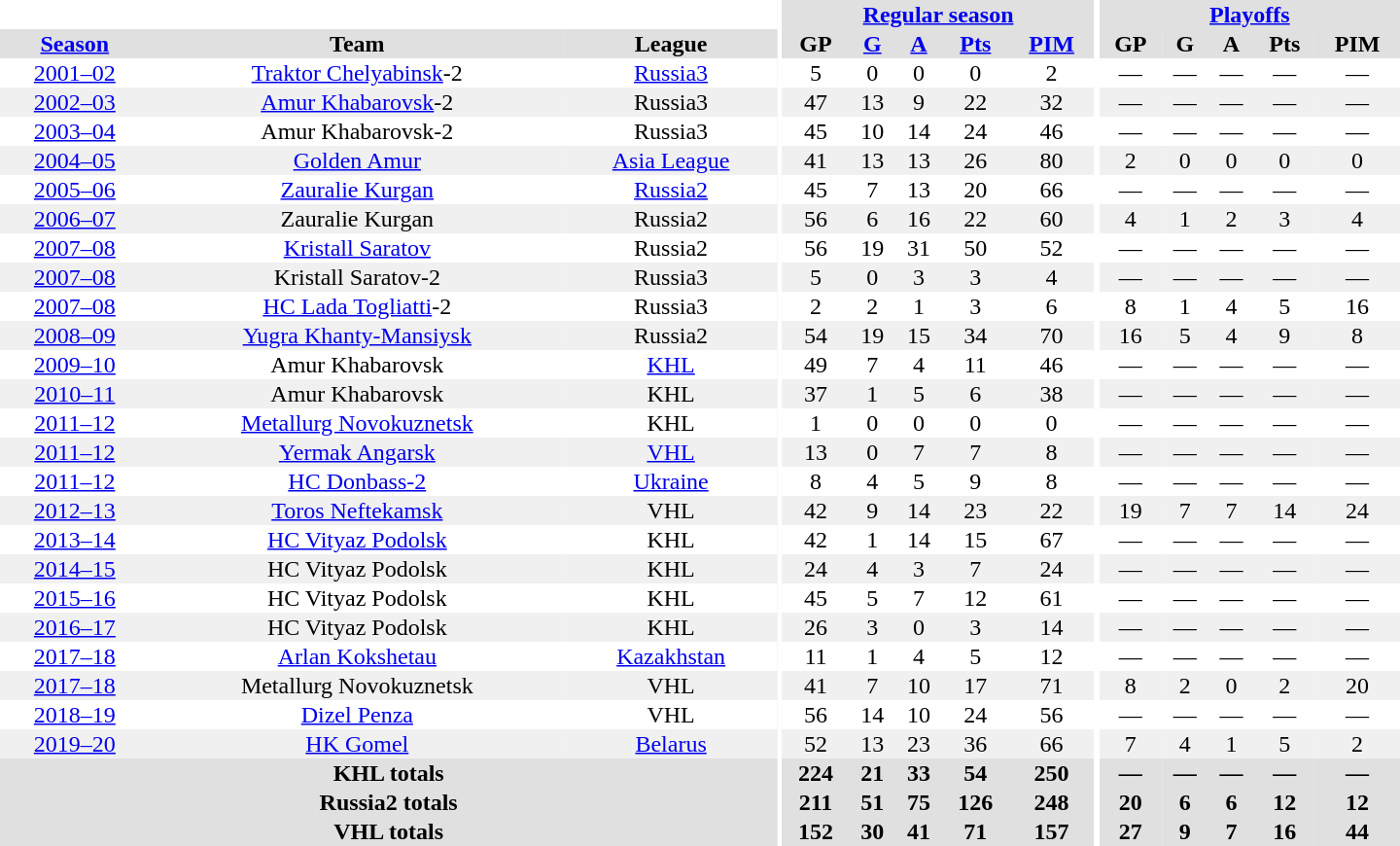<table border="0" cellpadding="1" cellspacing="0" style="text-align:center; width:60em">
<tr bgcolor="#e0e0e0">
<th colspan="3" bgcolor="#ffffff"></th>
<th rowspan="99" bgcolor="#ffffff"></th>
<th colspan="5"><a href='#'>Regular season</a></th>
<th rowspan="99" bgcolor="#ffffff"></th>
<th colspan="5"><a href='#'>Playoffs</a></th>
</tr>
<tr bgcolor="#e0e0e0">
<th><a href='#'>Season</a></th>
<th>Team</th>
<th>League</th>
<th>GP</th>
<th><a href='#'>G</a></th>
<th><a href='#'>A</a></th>
<th><a href='#'>Pts</a></th>
<th><a href='#'>PIM</a></th>
<th>GP</th>
<th>G</th>
<th>A</th>
<th>Pts</th>
<th>PIM</th>
</tr>
<tr>
<td><a href='#'>2001–02</a></td>
<td><a href='#'>Traktor Chelyabinsk</a>-2</td>
<td><a href='#'>Russia3</a></td>
<td>5</td>
<td>0</td>
<td>0</td>
<td>0</td>
<td>2</td>
<td>—</td>
<td>—</td>
<td>—</td>
<td>—</td>
<td>—</td>
</tr>
<tr bgcolor="#f0f0f0">
<td><a href='#'>2002–03</a></td>
<td><a href='#'>Amur Khabarovsk</a>-2</td>
<td>Russia3</td>
<td>47</td>
<td>13</td>
<td>9</td>
<td>22</td>
<td>32</td>
<td>—</td>
<td>—</td>
<td>—</td>
<td>—</td>
<td>—</td>
</tr>
<tr>
<td><a href='#'>2003–04</a></td>
<td>Amur Khabarovsk-2</td>
<td>Russia3</td>
<td>45</td>
<td>10</td>
<td>14</td>
<td>24</td>
<td>46</td>
<td>—</td>
<td>—</td>
<td>—</td>
<td>—</td>
<td>—</td>
</tr>
<tr bgcolor="#f0f0f0">
<td><a href='#'>2004–05</a></td>
<td><a href='#'>Golden Amur</a></td>
<td><a href='#'>Asia League</a></td>
<td>41</td>
<td>13</td>
<td>13</td>
<td>26</td>
<td>80</td>
<td>2</td>
<td>0</td>
<td>0</td>
<td>0</td>
<td>0</td>
</tr>
<tr>
<td><a href='#'>2005–06</a></td>
<td><a href='#'>Zauralie Kurgan</a></td>
<td><a href='#'>Russia2</a></td>
<td>45</td>
<td>7</td>
<td>13</td>
<td>20</td>
<td>66</td>
<td>—</td>
<td>—</td>
<td>—</td>
<td>—</td>
<td>—</td>
</tr>
<tr bgcolor="#f0f0f0">
<td><a href='#'>2006–07</a></td>
<td>Zauralie Kurgan</td>
<td>Russia2</td>
<td>56</td>
<td>6</td>
<td>16</td>
<td>22</td>
<td>60</td>
<td>4</td>
<td>1</td>
<td>2</td>
<td>3</td>
<td>4</td>
</tr>
<tr>
<td><a href='#'>2007–08</a></td>
<td><a href='#'>Kristall Saratov</a></td>
<td>Russia2</td>
<td>56</td>
<td>19</td>
<td>31</td>
<td>50</td>
<td>52</td>
<td>—</td>
<td>—</td>
<td>—</td>
<td>—</td>
<td>—</td>
</tr>
<tr bgcolor="#f0f0f0">
<td><a href='#'>2007–08</a></td>
<td>Kristall Saratov-2</td>
<td>Russia3</td>
<td>5</td>
<td>0</td>
<td>3</td>
<td>3</td>
<td>4</td>
<td>—</td>
<td>—</td>
<td>—</td>
<td>—</td>
<td>—</td>
</tr>
<tr>
<td><a href='#'>2007–08</a></td>
<td><a href='#'>HC Lada Togliatti</a>-2</td>
<td>Russia3</td>
<td>2</td>
<td>2</td>
<td>1</td>
<td>3</td>
<td>6</td>
<td>8</td>
<td>1</td>
<td>4</td>
<td>5</td>
<td>16</td>
</tr>
<tr bgcolor="#f0f0f0">
<td><a href='#'>2008–09</a></td>
<td><a href='#'>Yugra Khanty-Mansiysk</a></td>
<td>Russia2</td>
<td>54</td>
<td>19</td>
<td>15</td>
<td>34</td>
<td>70</td>
<td>16</td>
<td>5</td>
<td>4</td>
<td>9</td>
<td>8</td>
</tr>
<tr>
<td><a href='#'>2009–10</a></td>
<td>Amur Khabarovsk</td>
<td><a href='#'>KHL</a></td>
<td>49</td>
<td>7</td>
<td>4</td>
<td>11</td>
<td>46</td>
<td>—</td>
<td>—</td>
<td>—</td>
<td>—</td>
<td>—</td>
</tr>
<tr bgcolor="#f0f0f0">
<td><a href='#'>2010–11</a></td>
<td>Amur Khabarovsk</td>
<td>KHL</td>
<td>37</td>
<td>1</td>
<td>5</td>
<td>6</td>
<td>38</td>
<td>—</td>
<td>—</td>
<td>—</td>
<td>—</td>
<td>—</td>
</tr>
<tr>
<td><a href='#'>2011–12</a></td>
<td><a href='#'>Metallurg Novokuznetsk</a></td>
<td>KHL</td>
<td>1</td>
<td>0</td>
<td>0</td>
<td>0</td>
<td>0</td>
<td>—</td>
<td>—</td>
<td>—</td>
<td>—</td>
<td>—</td>
</tr>
<tr bgcolor="#f0f0f0">
<td><a href='#'>2011–12</a></td>
<td><a href='#'>Yermak Angarsk</a></td>
<td><a href='#'>VHL</a></td>
<td>13</td>
<td>0</td>
<td>7</td>
<td>7</td>
<td>8</td>
<td>—</td>
<td>—</td>
<td>—</td>
<td>—</td>
<td>—</td>
</tr>
<tr>
<td><a href='#'>2011–12</a></td>
<td><a href='#'>HC Donbass-2</a></td>
<td><a href='#'>Ukraine</a></td>
<td>8</td>
<td>4</td>
<td>5</td>
<td>9</td>
<td>8</td>
<td>—</td>
<td>—</td>
<td>—</td>
<td>—</td>
<td>—</td>
</tr>
<tr bgcolor="#f0f0f0">
<td><a href='#'>2012–13</a></td>
<td><a href='#'>Toros Neftekamsk</a></td>
<td>VHL</td>
<td>42</td>
<td>9</td>
<td>14</td>
<td>23</td>
<td>22</td>
<td>19</td>
<td>7</td>
<td>7</td>
<td>14</td>
<td>24</td>
</tr>
<tr>
<td><a href='#'>2013–14</a></td>
<td><a href='#'>HC Vityaz Podolsk</a></td>
<td>KHL</td>
<td>42</td>
<td>1</td>
<td>14</td>
<td>15</td>
<td>67</td>
<td>—</td>
<td>—</td>
<td>—</td>
<td>—</td>
<td>—</td>
</tr>
<tr bgcolor="#f0f0f0">
<td><a href='#'>2014–15</a></td>
<td>HC Vityaz Podolsk</td>
<td>KHL</td>
<td>24</td>
<td>4</td>
<td>3</td>
<td>7</td>
<td>24</td>
<td>—</td>
<td>—</td>
<td>—</td>
<td>—</td>
<td>—</td>
</tr>
<tr>
<td><a href='#'>2015–16</a></td>
<td>HC Vityaz Podolsk</td>
<td>KHL</td>
<td>45</td>
<td>5</td>
<td>7</td>
<td>12</td>
<td>61</td>
<td>—</td>
<td>—</td>
<td>—</td>
<td>—</td>
<td>—</td>
</tr>
<tr bgcolor="#f0f0f0">
<td><a href='#'>2016–17</a></td>
<td>HC Vityaz Podolsk</td>
<td>KHL</td>
<td>26</td>
<td>3</td>
<td>0</td>
<td>3</td>
<td>14</td>
<td>—</td>
<td>—</td>
<td>—</td>
<td>—</td>
<td>—</td>
</tr>
<tr>
<td><a href='#'>2017–18</a></td>
<td><a href='#'>Arlan Kokshetau</a></td>
<td><a href='#'>Kazakhstan</a></td>
<td>11</td>
<td>1</td>
<td>4</td>
<td>5</td>
<td>12</td>
<td>—</td>
<td>—</td>
<td>—</td>
<td>—</td>
<td>—</td>
</tr>
<tr bgcolor="#f0f0f0">
<td><a href='#'>2017–18</a></td>
<td>Metallurg Novokuznetsk</td>
<td>VHL</td>
<td>41</td>
<td>7</td>
<td>10</td>
<td>17</td>
<td>71</td>
<td>8</td>
<td>2</td>
<td>0</td>
<td>2</td>
<td>20</td>
</tr>
<tr>
<td><a href='#'>2018–19</a></td>
<td><a href='#'>Dizel Penza</a></td>
<td>VHL</td>
<td>56</td>
<td>14</td>
<td>10</td>
<td>24</td>
<td>56</td>
<td>—</td>
<td>—</td>
<td>—</td>
<td>—</td>
<td>—</td>
</tr>
<tr bgcolor="#f0f0f0">
<td><a href='#'>2019–20</a></td>
<td><a href='#'>HK Gomel</a></td>
<td><a href='#'>Belarus</a></td>
<td>52</td>
<td>13</td>
<td>23</td>
<td>36</td>
<td>66</td>
<td>7</td>
<td>4</td>
<td>1</td>
<td>5</td>
<td>2</td>
</tr>
<tr>
</tr>
<tr ALIGN="center" bgcolor="#e0e0e0">
<th colspan="3">KHL totals</th>
<th ALIGN="center">224</th>
<th ALIGN="center">21</th>
<th ALIGN="center">33</th>
<th ALIGN="center">54</th>
<th ALIGN="center">250</th>
<th ALIGN="center">—</th>
<th ALIGN="center">—</th>
<th ALIGN="center">—</th>
<th ALIGN="center">—</th>
<th ALIGN="center">—</th>
</tr>
<tr>
</tr>
<tr ALIGN="center" bgcolor="#e0e0e0">
<th colspan="3">Russia2 totals</th>
<th ALIGN="center">211</th>
<th ALIGN="center">51</th>
<th ALIGN="center">75</th>
<th ALIGN="center">126</th>
<th ALIGN="center">248</th>
<th ALIGN="center">20</th>
<th ALIGN="center">6</th>
<th ALIGN="center">6</th>
<th ALIGN="center">12</th>
<th ALIGN="center">12</th>
</tr>
<tr>
</tr>
<tr ALIGN="center" bgcolor="#e0e0e0">
<th colspan="3">VHL totals</th>
<th ALIGN="center">152</th>
<th ALIGN="center">30</th>
<th ALIGN="center">41</th>
<th ALIGN="center">71</th>
<th ALIGN="center">157</th>
<th ALIGN="center">27</th>
<th ALIGN="center">9</th>
<th ALIGN="center">7</th>
<th ALIGN="center">16</th>
<th ALIGN="center">44</th>
</tr>
</table>
